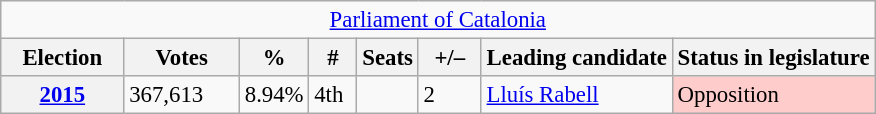<table class="wikitable" style="font-size:95%; text-align:left;">
<tr>
<td colspan="8" align="center"><a href='#'>Parliament of Catalonia</a></td>
</tr>
<tr>
<th width="75">Election</th>
<th width="70">Votes</th>
<th width="35">%</th>
<th width="25">#</th>
<th>Seats</th>
<th width="35">+/–</th>
<th>Leading candidate</th>
<th>Status in legislature</th>
</tr>
<tr>
<th><a href='#'>2015</a></th>
<td>367,613</td>
<td>8.94%</td>
<td>4th</td>
<td></td>
<td>2</td>
<td><a href='#'>Lluís Rabell</a></td>
<td style="background:#fcc;">Opposition</td>
</tr>
</table>
